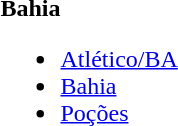<table>
<tr>
<td><strong>Bahia</strong><br><ul><li><a href='#'>Atlético/BA</a></li><li><a href='#'>Bahia</a></li><li><a href='#'>Poções</a></li></ul></td>
</tr>
</table>
